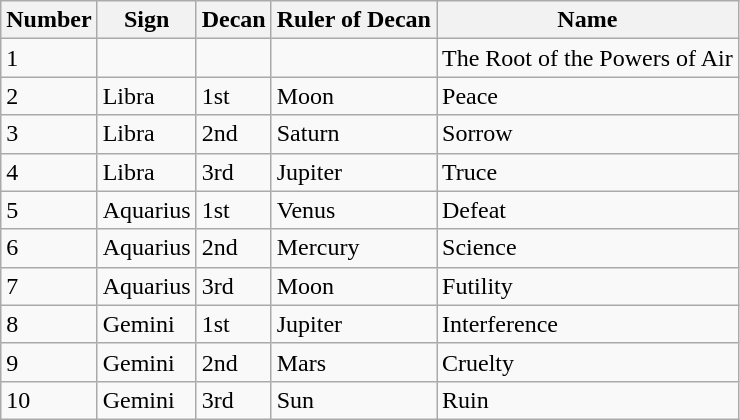<table class= "wikitable">
<tr>
<th>Number</th>
<th>Sign</th>
<th>Decan</th>
<th>Ruler of Decan</th>
<th>Name</th>
</tr>
<tr>
<td>1</td>
<td></td>
<td></td>
<td></td>
<td>The Root of the Powers of Air</td>
</tr>
<tr>
<td>2</td>
<td>Libra</td>
<td>1st</td>
<td>Moon</td>
<td>Peace</td>
</tr>
<tr>
<td>3</td>
<td>Libra</td>
<td>2nd</td>
<td>Saturn</td>
<td>Sorrow</td>
</tr>
<tr>
<td>4</td>
<td>Libra</td>
<td>3rd</td>
<td>Jupiter</td>
<td>Truce</td>
</tr>
<tr>
<td>5</td>
<td>Aquarius</td>
<td>1st</td>
<td>Venus</td>
<td>Defeat</td>
</tr>
<tr>
<td>6</td>
<td>Aquarius</td>
<td>2nd</td>
<td>Mercury</td>
<td>Science</td>
</tr>
<tr>
<td>7</td>
<td>Aquarius</td>
<td>3rd</td>
<td>Moon</td>
<td>Futility</td>
</tr>
<tr>
<td>8</td>
<td>Gemini</td>
<td>1st</td>
<td>Jupiter</td>
<td>Interference</td>
</tr>
<tr>
<td>9</td>
<td>Gemini</td>
<td>2nd</td>
<td>Mars</td>
<td>Cruelty</td>
</tr>
<tr>
<td>10</td>
<td>Gemini</td>
<td>3rd</td>
<td>Sun</td>
<td>Ruin</td>
</tr>
</table>
